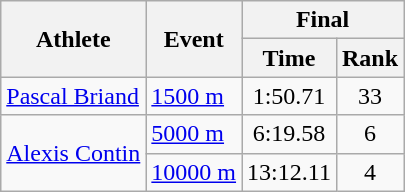<table class="wikitable">
<tr>
<th rowspan="2">Athlete</th>
<th rowspan="2">Event</th>
<th colspan="2">Final</th>
</tr>
<tr>
<th>Time</th>
<th>Rank</th>
</tr>
<tr>
<td><a href='#'>Pascal Briand</a></td>
<td><a href='#'>1500 m</a></td>
<td align=center>1:50.71</td>
<td align=center>33</td>
</tr>
<tr>
<td rowspan=2><a href='#'>Alexis Contin</a></td>
<td><a href='#'>5000 m</a></td>
<td align=center>6:19.58</td>
<td align=center>6</td>
</tr>
<tr>
<td><a href='#'>10000 m</a></td>
<td align=center>13:12.11</td>
<td align=center>4</td>
</tr>
</table>
